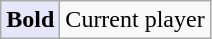<table class=wikitable>
<tr>
<td bgcolor=E6E6FA><strong>Bold</strong></td>
<td>Current player</td>
</tr>
</table>
